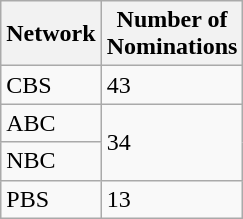<table class="wikitable">
<tr>
<th>Network</th>
<th>Number of<br>Nominations</th>
</tr>
<tr>
<td>CBS</td>
<td>43</td>
</tr>
<tr>
<td>ABC</td>
<td rowspan="2">34</td>
</tr>
<tr>
<td>NBC</td>
</tr>
<tr>
<td>PBS</td>
<td>13</td>
</tr>
</table>
